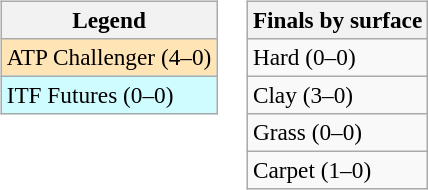<table>
<tr valign=top>
<td><br><table class=wikitable style=font-size:97%>
<tr>
<th>Legend</th>
</tr>
<tr bgcolor=moccasin>
<td>ATP Challenger (4–0)</td>
</tr>
<tr bgcolor=cffcff>
<td>ITF Futures (0–0)</td>
</tr>
</table>
</td>
<td><br><table class=wikitable style=font-size:97%>
<tr>
<th>Finals by surface</th>
</tr>
<tr>
<td>Hard (0–0)</td>
</tr>
<tr>
<td>Clay (3–0)</td>
</tr>
<tr>
<td>Grass (0–0)</td>
</tr>
<tr>
<td>Carpet (1–0)</td>
</tr>
</table>
</td>
</tr>
</table>
